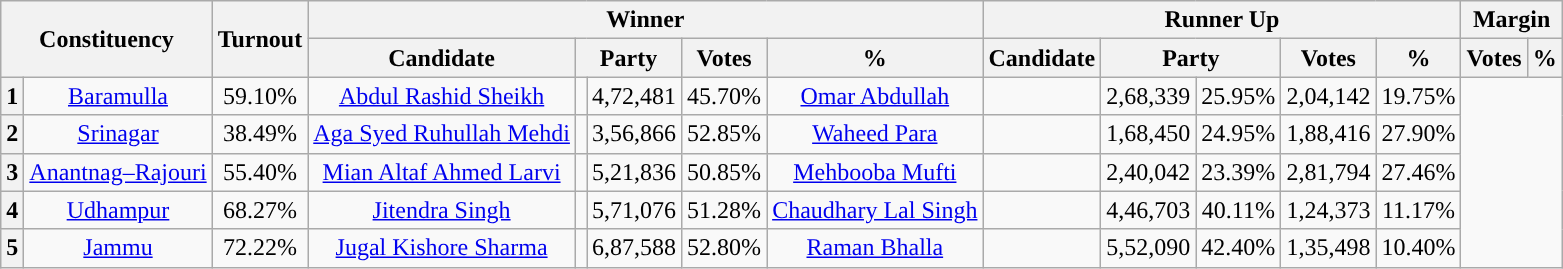<table class="wikitable sortable" style="text-align:center;">
<tr>
<th colspan="2" rowspan="2">Constituency</th>
<th rowspan="2">Turnout</th>
<th colspan="5">Winner</th>
<th colspan="5">Runner Up</th>
<th colspan="2">Margin</th>
</tr>
<tr>
<th>Candidate</th>
<th colspan="2">Party</th>
<th>Votes</th>
<th>%</th>
<th>Candidate</th>
<th colspan="2">Party</th>
<th>Votes</th>
<th>%</th>
<th>Votes</th>
<th>%</th>
</tr>
<tr>
<th>1</th>
<td><a href='#'>Baramulla</a></td>
<td>59.10%</td>
<td><a href='#'>Abdul Rashid Sheikh</a></td>
<td></td>
<td>4,72,481</td>
<td>45.70%</td>
<td><a href='#'>Omar Abdullah</a></td>
<td></td>
<td>2,68,339</td>
<td>25.95%</td>
<td style="background:">2,04,142</td>
<td style="background:">19.75%</td>
</tr>
<tr>
<th>2</th>
<td><a href='#'>Srinagar</a></td>
<td>38.49%</td>
<td><a href='#'>Aga Syed Ruhullah Mehdi</a></td>
<td></td>
<td>3,56,866</td>
<td>52.85%</td>
<td><a href='#'>Waheed Para</a></td>
<td></td>
<td>1,68,450</td>
<td>24.95%</td>
<td style="background:">1,88,416</td>
<td style="background:">27.90%</td>
</tr>
<tr>
<th>3</th>
<td><a href='#'>Anantnag–Rajouri</a></td>
<td>55.40% </td>
<td><a href='#'>Mian Altaf Ahmed Larvi</a></td>
<td></td>
<td>5,21,836</td>
<td>50.85%</td>
<td><a href='#'>Mehbooba Mufti</a></td>
<td></td>
<td>2,40,042</td>
<td>23.39%</td>
<td style="background:">2,81,794</td>
<td style="background:">27.46%</td>
</tr>
<tr>
<th>4</th>
<td><a href='#'>Udhampur</a></td>
<td>68.27%</td>
<td><a href='#'>Jitendra Singh</a></td>
<td></td>
<td>5,71,076</td>
<td>51.28%</td>
<td><a href='#'>Chaudhary Lal Singh</a></td>
<td></td>
<td>4,46,703</td>
<td>40.11%</td>
<td style="background:">1,24,373</td>
<td style="background:">11.17%</td>
</tr>
<tr>
<th>5</th>
<td><a href='#'>Jammu</a></td>
<td>72.22%</td>
<td><a href='#'>Jugal Kishore Sharma</a></td>
<td></td>
<td>6,87,588</td>
<td>52.80%</td>
<td><a href='#'>Raman Bhalla</a></td>
<td></td>
<td>5,52,090</td>
<td>42.40%</td>
<td style="background:">1,35,498</td>
<td style="background:">10.40%</td>
</tr>
</table>
